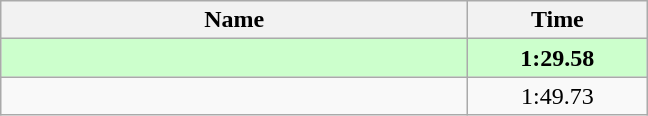<table class="wikitable" style="text-align:center;">
<tr>
<th style="width:19em">Name</th>
<th style="width:7em">Time</th>
</tr>
<tr bgcolor=ccffcc>
<td align=left><strong></strong></td>
<td><strong>1:29.58</strong></td>
</tr>
<tr>
<td align=left></td>
<td>1:49.73</td>
</tr>
</table>
